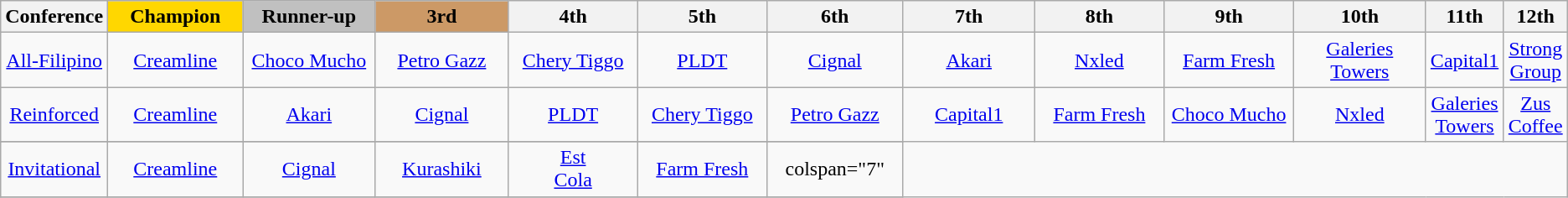<table class="wikitable" style="text-align:center;">
<tr>
<th width=5%>Conference</th>
<th width=9% style="background:gold;">Champion</th>
<th width=9% style="background:silver;">Runner-up</th>
<th width=9% style="background:#CC9966;">3rd</th>
<th width=9%>4th</th>
<th width=9%>5th</th>
<th width=9%>6th</th>
<th width=9%>7th</th>
<th width=9%>8th</th>
<th width=9%>9th</th>
<th width=9%>10th</th>
<th width=9%>11th</th>
<th width=9%>12th</th>
</tr>
<tr>
<td><a href='#'>All-Filipino</a></td>
<td><a href='#'>Creamline</a></td>
<td><a href='#'>Choco Mucho</a></td>
<td><a href='#'>Petro Gazz</a></td>
<td><a href='#'>Chery Tiggo</a></td>
<td><a href='#'>PLDT</a></td>
<td><a href='#'>Cignal</a></td>
<td><a href='#'>Akari</a></td>
<td><a href='#'>Nxled</a></td>
<td><a href='#'>Farm Fresh</a></td>
<td><a href='#'>Galeries Towers</a></td>
<td><a href='#'>Capital1</a></td>
<td><a href='#'>Strong Group</a></td>
</tr>
<tr>
<td><a href='#'>Reinforced</a></td>
<td><a href='#'>Creamline</a></td>
<td><a href='#'>Akari</a></td>
<td><a href='#'>Cignal</a></td>
<td><a href='#'>PLDT</a></td>
<td><a href='#'>Chery Tiggo</a></td>
<td><a href='#'>Petro Gazz</a></td>
<td><a href='#'>Capital1</a></td>
<td><a href='#'>Farm Fresh</a></td>
<td><a href='#'>Choco Mucho</a></td>
<td><a href='#'>Nxled</a></td>
<td><a href='#'>Galeries Towers</a></td>
<td><a href='#'>Zus Coffee</a></td>
</tr>
<tr>
</tr>
<tr>
<td><a href='#'>Invitational</a></td>
<td><a href='#'>Creamline</a></td>
<td><a href='#'>Cignal</a></td>
<td><a href='#'>Kurashiki</a></td>
<td><a href='#'>Est<br>Cola</a></td>
<td><a href='#'>Farm Fresh</a></td>
<td>colspan="7" </td>
</tr>
<tr>
</tr>
</table>
